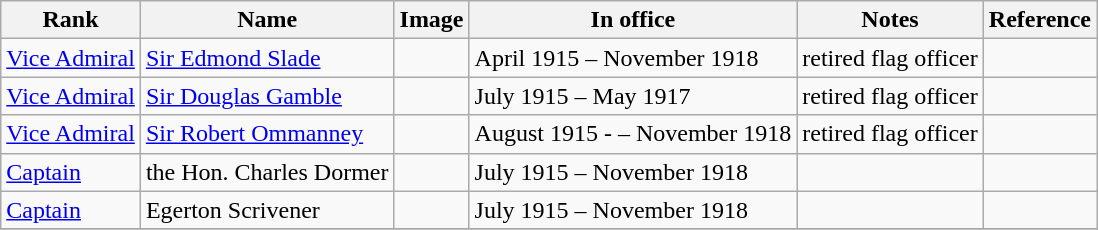<table class="wikitable">
<tr>
<th>Rank</th>
<th>Name</th>
<th>Image</th>
<th>In office</th>
<th>Notes</th>
<th>Reference</th>
</tr>
<tr>
<td><a href='#'>Vice Admiral</a></td>
<td><a href='#'>Sir Edmond Slade</a></td>
<td></td>
<td>April 1915 – November 1918</td>
<td>retired flag officer</td>
<td></td>
</tr>
<tr>
<td><a href='#'>Vice Admiral</a></td>
<td><a href='#'>Sir Douglas Gamble</a></td>
<td></td>
<td>July 1915 – May 1917</td>
<td>retired flag officer</td>
<td></td>
</tr>
<tr>
<td><a href='#'>Vice Admiral</a></td>
<td><a href='#'>Sir Robert Ommanney</a></td>
<td></td>
<td>August 1915 - – November 1918</td>
<td>retired flag officer</td>
<td></td>
</tr>
<tr>
<td><a href='#'>Captain</a></td>
<td>the Hon. Charles Dormer</td>
<td></td>
<td>July 1915 – November 1918</td>
<td></td>
<td></td>
</tr>
<tr>
<td><a href='#'>Captain</a></td>
<td>Egerton Scrivener</td>
<td></td>
<td>July 1915 – November 1918</td>
<td></td>
<td></td>
</tr>
<tr>
</tr>
</table>
